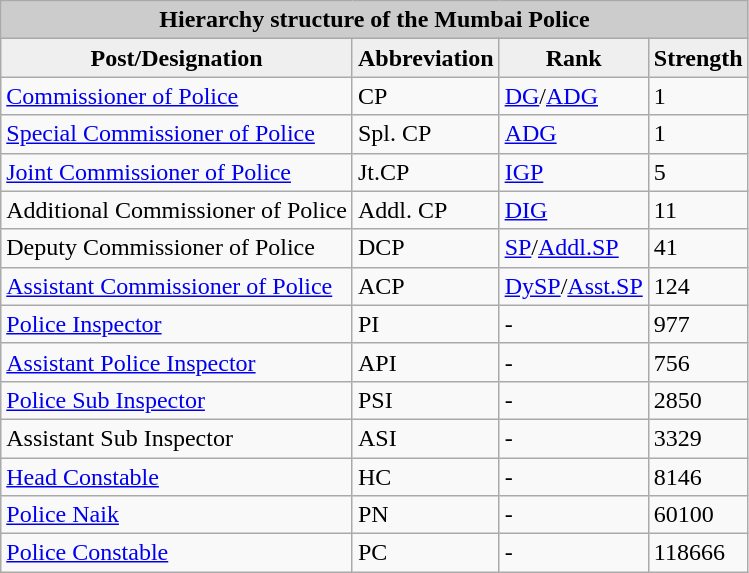<table class="wikitable" solid  #cccccc>
<tr style="background:#ccc;">
<td colspan="5" style="text-align:center;"><strong>Hierarchy structure of the  Mumbai Police</strong></td>
</tr>
<tr style="background:#efefef; text-align:center;">
<td><strong>Post/Designation</strong></td>
<td style="text-align:center;"><strong>Abbreviation</strong></td>
<td><strong>Rank</strong></td>
<td style="text-align:center;"><strong>Strength</strong></td>
</tr>
<tr>
<td><a href='#'>Commissioner of Police</a></td>
<td>CP</td>
<td><a href='#'>DG</a>/<a href='#'>ADG</a></td>
<td>1</td>
</tr>
<tr>
<td><a href='#'>Special Commissioner of Police</a></td>
<td>Spl. CP</td>
<td><a href='#'>ADG</a></td>
<td>1</td>
</tr>
<tr>
<td><a href='#'>Joint Commissioner of Police</a></td>
<td>Jt.CP</td>
<td><a href='#'>IGP</a></td>
<td>5</td>
</tr>
<tr>
<td>Additional Commissioner of Police</td>
<td>Addl. CP</td>
<td><a href='#'>DIG</a></td>
<td>11</td>
</tr>
<tr>
<td>Deputy Commissioner of Police</td>
<td>DCP</td>
<td><a href='#'>SP</a>/<a href='#'>Addl.SP</a></td>
<td>41</td>
</tr>
<tr>
<td><a href='#'>Assistant Commissioner of Police</a></td>
<td>ACP</td>
<td><a href='#'>DySP</a>/<a href='#'>Asst.SP</a></td>
<td>124</td>
</tr>
<tr>
<td><a href='#'>Police Inspector</a></td>
<td>PI</td>
<td>-</td>
<td>977</td>
</tr>
<tr>
<td><a href='#'>Assistant Police Inspector</a></td>
<td>API</td>
<td>-</td>
<td>756</td>
</tr>
<tr>
<td><a href='#'>Police Sub Inspector</a></td>
<td>PSI</td>
<td>-</td>
<td>2850</td>
</tr>
<tr>
<td>Assistant Sub Inspector</td>
<td>ASI</td>
<td>-</td>
<td>3329</td>
</tr>
<tr>
<td><a href='#'>Head Constable</a></td>
<td>HC</td>
<td>-</td>
<td>8146</td>
</tr>
<tr>
<td><a href='#'>Police Naik</a></td>
<td>PN</td>
<td>-</td>
<td>60100</td>
</tr>
<tr>
<td><a href='#'>Police Constable</a></td>
<td>PC</td>
<td>-</td>
<td>118666</td>
</tr>
</table>
